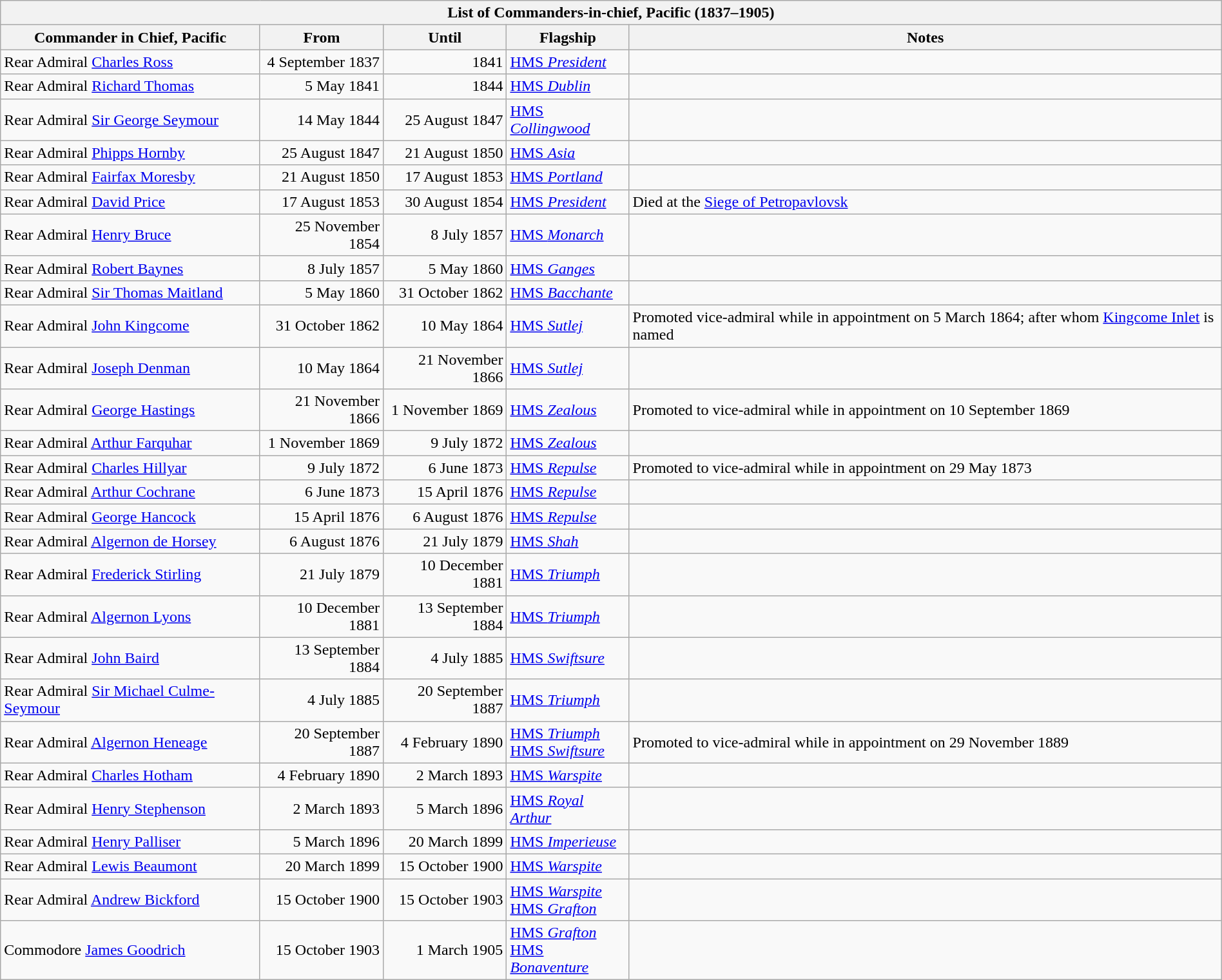<table class="wikitable" style="width:100%;">
<tr>
<th colspan="5">List of Commanders-in-chief, Pacific (1837–1905)</th>
</tr>
<tr>
<th>Commander in Chief, Pacific</th>
<th>From</th>
<th>Until</th>
<th>Flagship</th>
<th>Notes</th>
</tr>
<tr>
<td>Rear Admiral <a href='#'>Charles Ross</a></td>
<td style="text-align:right;">4 September 1837</td>
<td style="text-align:right;">1841</td>
<td><a href='#'>HMS <em>President</em></a></td>
<td></td>
</tr>
<tr>
<td>Rear Admiral <a href='#'>Richard Thomas</a></td>
<td style="text-align:right;">5 May 1841</td>
<td style="text-align:right;">1844</td>
<td><a href='#'>HMS <em>Dublin</em></a></td>
<td></td>
</tr>
<tr>
<td>Rear Admiral <a href='#'>Sir George Seymour</a></td>
<td style="text-align:right;">14 May 1844</td>
<td style="text-align:right;">25 August 1847</td>
<td><a href='#'>HMS <em>Collingwood</em></a></td>
<td></td>
</tr>
<tr>
<td>Rear Admiral <a href='#'>Phipps Hornby</a></td>
<td style="text-align:right;">25 August 1847</td>
<td style="text-align:right;">21 August 1850</td>
<td><a href='#'>HMS <em>Asia</em></a></td>
<td></td>
</tr>
<tr>
<td>Rear Admiral <a href='#'>Fairfax Moresby</a></td>
<td style="text-align:right;">21 August 1850</td>
<td style="text-align:right;">17 August 1853</td>
<td><a href='#'>HMS <em>Portland</em></a></td>
<td></td>
</tr>
<tr>
<td>Rear Admiral <a href='#'>David Price</a></td>
<td style="text-align:right;">17 August 1853</td>
<td style="text-align:right;">30 August 1854</td>
<td><a href='#'>HMS <em>President</em></a></td>
<td>Died at the <a href='#'>Siege of Petropavlovsk</a></td>
</tr>
<tr>
<td>Rear Admiral <a href='#'>Henry Bruce</a></td>
<td style="text-align:right;">25 November 1854</td>
<td style="text-align:right;">8 July 1857</td>
<td><a href='#'>HMS <em>Monarch</em></a></td>
<td></td>
</tr>
<tr>
<td>Rear Admiral <a href='#'>Robert Baynes</a></td>
<td style="text-align:right;">8 July 1857</td>
<td style="text-align:right;">5 May 1860</td>
<td><a href='#'>HMS <em>Ganges</em></a></td>
<td></td>
</tr>
<tr>
<td>Rear Admiral <a href='#'>Sir Thomas Maitland</a></td>
<td style="text-align:right;">5 May 1860</td>
<td style="text-align:right;">31 October 1862</td>
<td><a href='#'>HMS <em>Bacchante</em></a></td>
<td></td>
</tr>
<tr>
<td>Rear Admiral <a href='#'>John Kingcome</a></td>
<td style="text-align:right;">31 October 1862</td>
<td style="text-align:right;">10 May 1864</td>
<td><a href='#'>HMS <em>Sutlej</em></a></td>
<td>Promoted vice-admiral while in appointment on 5 March 1864; after whom <a href='#'>Kingcome Inlet</a> is named</td>
</tr>
<tr>
<td>Rear Admiral <a href='#'>Joseph Denman</a></td>
<td style="text-align:right;">10 May 1864</td>
<td style="text-align:right;">21 November 1866</td>
<td><a href='#'>HMS <em>Sutlej</em></a></td>
<td></td>
</tr>
<tr>
<td>Rear Admiral <a href='#'>George Hastings</a></td>
<td style="text-align:right;">21 November 1866</td>
<td style="text-align:right;">1 November 1869</td>
<td><a href='#'>HMS <em>Zealous</em></a></td>
<td>Promoted to vice-admiral while in appointment on 10 September 1869</td>
</tr>
<tr>
<td>Rear Admiral <a href='#'>Arthur Farquhar</a></td>
<td style="text-align:right;">1 November 1869</td>
<td style="text-align:right;">9 July 1872</td>
<td><a href='#'>HMS <em>Zealous</em></a></td>
<td></td>
</tr>
<tr>
<td>Rear Admiral <a href='#'>Charles Hillyar</a></td>
<td style="text-align:right;">9 July 1872</td>
<td style="text-align:right;">6 June 1873</td>
<td><a href='#'>HMS <em>Repulse</em></a></td>
<td>Promoted to vice-admiral while in appointment on 29 May 1873</td>
</tr>
<tr>
<td>Rear Admiral <a href='#'>Arthur Cochrane</a></td>
<td style="text-align:right;">6 June 1873</td>
<td style="text-align:right;">15 April 1876</td>
<td><a href='#'>HMS <em>Repulse</em></a></td>
<td></td>
</tr>
<tr>
<td>Rear Admiral <a href='#'>George Hancock</a></td>
<td style="text-align:right;">15 April 1876</td>
<td style="text-align:right;">6 August 1876</td>
<td><a href='#'>HMS <em>Repulse</em></a></td>
<td></td>
</tr>
<tr>
<td>Rear Admiral <a href='#'>Algernon de Horsey</a></td>
<td style="text-align:right;">6 August 1876</td>
<td style="text-align:right;">21 July 1879</td>
<td><a href='#'>HMS <em>Shah</em></a></td>
<td></td>
</tr>
<tr>
<td>Rear Admiral <a href='#'>Frederick Stirling</a></td>
<td style="text-align:right;">21 July 1879</td>
<td style="text-align:right;">10 December 1881</td>
<td><a href='#'>HMS <em>Triumph</em></a></td>
<td></td>
</tr>
<tr>
<td>Rear Admiral <a href='#'>Algernon Lyons</a></td>
<td style="text-align:right;">10 December 1881</td>
<td style="text-align:right;">13 September 1884</td>
<td><a href='#'>HMS <em>Triumph</em></a></td>
<td></td>
</tr>
<tr>
<td>Rear Admiral <a href='#'>John Baird</a></td>
<td style="text-align:right;">13 September 1884</td>
<td style="text-align:right;">4 July 1885</td>
<td><a href='#'>HMS <em>Swiftsure</em></a></td>
<td></td>
</tr>
<tr>
<td>Rear Admiral <a href='#'>Sir Michael Culme-Seymour</a></td>
<td style="text-align:right;">4 July 1885</td>
<td style="text-align:right;">20 September 1887</td>
<td><a href='#'>HMS <em>Triumph</em></a></td>
<td></td>
</tr>
<tr>
<td>Rear Admiral <a href='#'>Algernon Heneage</a></td>
<td style="text-align:right;">20 September 1887</td>
<td style="text-align:right;">4 February 1890</td>
<td><a href='#'>HMS <em>Triumph</em></a><br><a href='#'>HMS <em>Swiftsure</em></a></td>
<td>Promoted to vice-admiral while in appointment on 29 November 1889</td>
</tr>
<tr>
<td>Rear Admiral <a href='#'>Charles Hotham</a></td>
<td style="text-align:right;">4 February 1890</td>
<td style="text-align:right;">2 March 1893</td>
<td><a href='#'>HMS <em>Warspite</em></a></td>
<td></td>
</tr>
<tr>
<td>Rear Admiral <a href='#'>Henry Stephenson</a></td>
<td style="text-align:right;">2 March 1893</td>
<td style="text-align:right;">5 March 1896</td>
<td><a href='#'>HMS <em>Royal Arthur</em></a></td>
<td></td>
</tr>
<tr>
<td>Rear Admiral <a href='#'>Henry Palliser</a></td>
<td style="text-align:right;">5 March 1896</td>
<td style="text-align:right;">20 March 1899</td>
<td><a href='#'>HMS <em>Imperieuse</em></a></td>
<td></td>
</tr>
<tr>
<td>Rear Admiral <a href='#'>Lewis Beaumont</a></td>
<td style="text-align:right;">20 March 1899</td>
<td style="text-align:right;">15 October 1900</td>
<td><a href='#'>HMS <em>Warspite</em></a></td>
<td></td>
</tr>
<tr>
<td>Rear Admiral <a href='#'>Andrew Bickford</a></td>
<td style="text-align:right;">15 October 1900</td>
<td style="text-align:right;">15 October 1903</td>
<td><a href='#'>HMS <em>Warspite</em></a><br><a href='#'>HMS <em>Grafton</em></a></td>
<td></td>
</tr>
<tr>
<td>Commodore <a href='#'>James Goodrich</a></td>
<td style="text-align:right;">15 October 1903</td>
<td style="text-align:right;">1 March 1905</td>
<td><a href='#'>HMS <em>Grafton</em></a><br><a href='#'>HMS <em>Bonaventure</em></a></td>
<td></td>
</tr>
</table>
